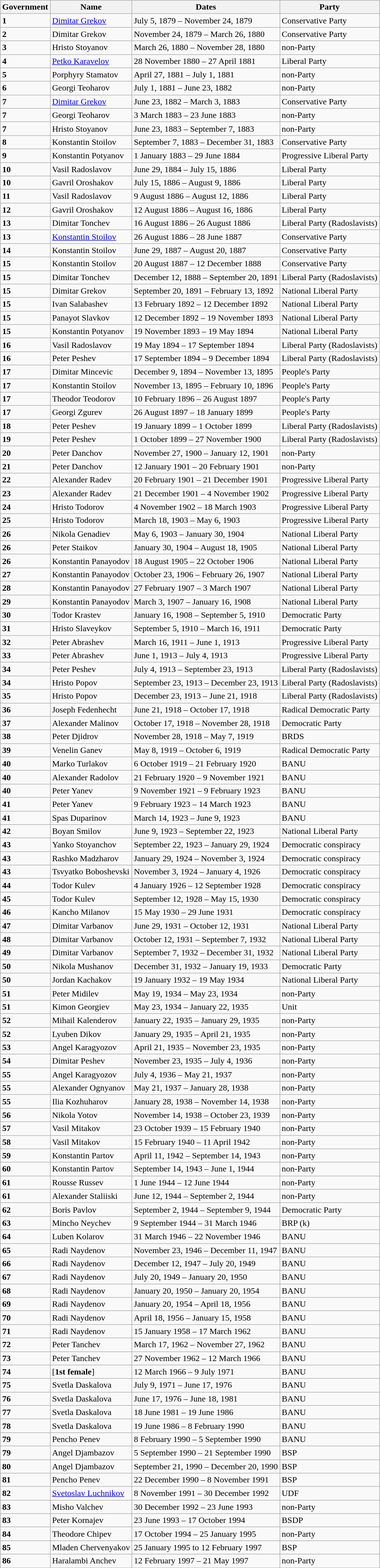<table class="wikitable">
<tr>
<th>Government</th>
<th>Name</th>
<th>Dates</th>
<th>Party</th>
</tr>
<tr>
<td><strong>1</strong></td>
<td><a href='#'>Dimitar Grekov</a></td>
<td>July 5, 1879  –  November 24, 1879</td>
<td>Conservative Party</td>
</tr>
<tr>
<td><strong>2</strong></td>
<td>Dimitar Grekov</td>
<td>November 24, 1879  –  March 26, 1880</td>
<td>Conservative Party</td>
</tr>
<tr>
<td><strong>3</strong></td>
<td>Hristo Stoyanov</td>
<td>March 26, 1880  –  November 28, 1880</td>
<td>non-Party</td>
</tr>
<tr>
<td><strong>4</strong></td>
<td><a href='#'>Petko Karavelov</a></td>
<td>28 November 1880  –  27 April 1881</td>
<td>Liberal Party</td>
</tr>
<tr>
<td><strong>5</strong></td>
<td>Porphyry Stamatov</td>
<td>April 27, 1881  –  July 1, 1881</td>
<td>non-Party</td>
</tr>
<tr>
<td><strong>6</strong></td>
<td>Georgi Teoharov</td>
<td>July 1, 1881  –  June 23, 1882</td>
<td>non-Party</td>
</tr>
<tr>
<td><strong>7</strong></td>
<td><a href='#'>Dimitar Grekov</a></td>
<td>June 23, 1882  –  March 3, 1883</td>
<td>Conservative Party</td>
</tr>
<tr>
<td><strong>7</strong></td>
<td>Georgi Teoharov</td>
<td>3 March 1883  –  23 June 1883</td>
<td>non-Party</td>
</tr>
<tr>
<td><strong>7</strong></td>
<td>Hristo Stoyanov</td>
<td>June 23, 1883  –  September 7, 1883</td>
<td>non-Party</td>
</tr>
<tr>
<td><strong>8</strong></td>
<td>Konstantin Stoilov</td>
<td>September 7, 1883  –  December 31, 1883</td>
<td>Conservative Party</td>
</tr>
<tr>
<td><strong>9</strong></td>
<td>Konstantin Potyanov</td>
<td>1 January 1883  –  29 June 1884</td>
<td>Progressive Liberal Party</td>
</tr>
<tr>
<td><strong>10</strong></td>
<td>Vasil Radoslavov</td>
<td>June 29, 1884  –  July 15, 1886</td>
<td>Liberal Party</td>
</tr>
<tr>
<td><strong>10</strong></td>
<td>Gavril Oroshakov</td>
<td>July 15, 1886  –  August 9, 1886</td>
<td>Liberal Party</td>
</tr>
<tr>
<td><strong>11</strong></td>
<td>Vasil Radoslavov</td>
<td>9 August 1886  –  August 12, 1886</td>
<td>Liberal Party</td>
</tr>
<tr>
<td><strong>12</strong></td>
<td>Gavril Oroshakov</td>
<td>12 August 1886  –  August 16, 1886</td>
<td>Liberal Party</td>
</tr>
<tr>
<td><strong>13</strong></td>
<td>Dimitar Tonchev</td>
<td>16 August 1886  –  26 August 1886</td>
<td>Liberal Party (Radoslavists)</td>
</tr>
<tr>
<td><strong>13</strong></td>
<td><a href='#'>Konstantin Stoilov</a></td>
<td>26 August 1886  –  28 June 1887</td>
<td>Conservative Party</td>
</tr>
<tr>
<td><strong>14</strong></td>
<td>Konstantin Stoilov</td>
<td>June 29, 1887  –  August 20, 1887</td>
<td>Conservative Party</td>
</tr>
<tr>
<td><strong>15</strong></td>
<td>Konstantin Stoilov</td>
<td>20 August 1887  –  12 December 1888</td>
<td>Conservative Party</td>
</tr>
<tr>
<td><strong>15</strong></td>
<td>Dimitar Tonchev</td>
<td>December 12, 1888  –  September 20, 1891</td>
<td>Liberal Party (Radoslavists)</td>
</tr>
<tr>
<td><strong>15</strong></td>
<td>Dimitar Grekov</td>
<td>September 20, 1891  –  February 13, 1892</td>
<td>National Liberal Party</td>
</tr>
<tr>
<td><strong>15</strong></td>
<td>Ivan Salabashev</td>
<td>13 February 1892  –  12 December 1892</td>
<td>National Liberal Party</td>
</tr>
<tr>
<td><strong>15</strong></td>
<td>Panayot Slavkov</td>
<td>12 December 1892  –  19 November 1893</td>
<td>National Liberal Party</td>
</tr>
<tr>
<td><strong>15</strong></td>
<td>Konstantin Potyanov</td>
<td>19 November 1893  –  19 May 1894</td>
<td>National Liberal Party</td>
</tr>
<tr>
<td><strong>16</strong></td>
<td>Vasil Radoslavov</td>
<td>19 May 1894  –  17 September 1894</td>
<td>Liberal Party (Radoslavists)</td>
</tr>
<tr>
<td><strong>16</strong></td>
<td>Peter Peshev</td>
<td>17 September 1894  –  9 December 1894</td>
<td>Liberal Party (Radoslavists)</td>
</tr>
<tr>
<td><strong>17</strong></td>
<td>Dimitar Mincevic</td>
<td>December 9, 1894  –  November 13, 1895</td>
<td>People's Party</td>
</tr>
<tr>
<td><strong>17</strong></td>
<td>Konstantin Stoilov</td>
<td>November 13, 1895  –  February 10, 1896</td>
<td>People's Party</td>
</tr>
<tr>
<td><strong>17</strong></td>
<td>Theodor Teodorov</td>
<td>10 February 1896  –  26 August 1897</td>
<td>People's Party</td>
</tr>
<tr>
<td><strong>17</strong></td>
<td>Georgi Zgurev</td>
<td>26 August 1897  –  18 January 1899</td>
<td>People's Party</td>
</tr>
<tr>
<td><strong>18</strong></td>
<td>Peter Peshev</td>
<td>19 January 1899  –  1 October 1899</td>
<td>Liberal Party (Radoslavists)</td>
</tr>
<tr>
<td><strong>19</strong></td>
<td>Peter Peshev</td>
<td>1 October 1899  –  27 November 1900</td>
<td>Liberal Party (Radoslavists)</td>
</tr>
<tr>
<td><strong>20</strong></td>
<td>Peter Danchov</td>
<td>November 27, 1900  –  January 12, 1901</td>
<td>non-Party</td>
</tr>
<tr>
<td><strong>21</strong></td>
<td>Peter Danchov</td>
<td>12 January 1901  –  20 February 1901</td>
<td>non-Party</td>
</tr>
<tr>
<td><strong>22</strong></td>
<td>Alexander Radev</td>
<td>20 February 1901  –  21 December 1901</td>
<td>Progressive Liberal Party</td>
</tr>
<tr>
<td><strong>23</strong></td>
<td>Alexander Radev</td>
<td>21 December 1901  –  4 November 1902</td>
<td>Progressive Liberal Party</td>
</tr>
<tr>
<td><strong>24</strong></td>
<td>Hristo Todorov</td>
<td>4 November 1902  –  18 March 1903</td>
<td>Progressive Liberal Party</td>
</tr>
<tr>
<td><strong>25</strong></td>
<td>Hristo Todorov</td>
<td>March 18, 1903  –  May 6, 1903</td>
<td>Progressive Liberal Party</td>
</tr>
<tr>
<td><strong>26</strong></td>
<td>Nikola Genadiev</td>
<td>May 6, 1903  –  January 30, 1904</td>
<td>National Liberal Party</td>
</tr>
<tr>
<td><strong>26</strong></td>
<td>Peter Staikov</td>
<td>January 30, 1904  –  August 18, 1905</td>
<td>National Liberal Party</td>
</tr>
<tr>
<td><strong>26</strong></td>
<td>Konstantin Panayodov</td>
<td>18 August 1905  –  22 October 1906</td>
<td>National Liberal Party</td>
</tr>
<tr>
<td><strong>27</strong></td>
<td>Konstantin Panayodov</td>
<td>October 23, 1906  –  February 26, 1907</td>
<td>National Liberal Party</td>
</tr>
<tr>
<td><strong>28</strong></td>
<td>Konstantin Panayodov</td>
<td>27 February 1907  –  3 March 1907</td>
<td>National Liberal Party</td>
</tr>
<tr>
<td><strong>29</strong></td>
<td>Konstantin Panayodov</td>
<td>March 3, 1907  –  January 16, 1908</td>
<td>National Liberal Party</td>
</tr>
<tr>
<td><strong>30</strong></td>
<td>Todor Krastev</td>
<td>January 16, 1908  –  September 5, 1910</td>
<td>Democratic Party</td>
</tr>
<tr>
<td><strong>31</strong></td>
<td>Hristo Slaveykov</td>
<td>September 5, 1910  –  March 16, 1911</td>
<td>Democratic Party</td>
</tr>
<tr>
<td><strong>32</strong></td>
<td>Peter Abrashev</td>
<td>March 16, 1911  –  June 1, 1913</td>
<td>Progressive Liberal Party</td>
</tr>
<tr>
<td><strong>33</strong></td>
<td>Peter Abrashev</td>
<td>June 1, 1913  –  July 4, 1913</td>
<td>Progressive Liberal Party</td>
</tr>
<tr>
<td><strong>34</strong></td>
<td>Peter Peshev</td>
<td>July 4, 1913  –  September 23, 1913</td>
<td>Liberal Party (Radoslavists)</td>
</tr>
<tr>
<td><strong>34</strong></td>
<td>Hristo Popov</td>
<td>September 23, 1913  –  December 23, 1913</td>
<td>Liberal Party (Radoslavists)</td>
</tr>
<tr>
<td><strong>35</strong></td>
<td>Hristo Popov</td>
<td>December 23, 1913  –  June 21, 1918</td>
<td>Liberal Party (Radoslavists)</td>
</tr>
<tr>
<td><strong>36</strong></td>
<td>Joseph Fedenhecht</td>
<td>June 21, 1918  –  October 17, 1918</td>
<td>Radical Democratic Party</td>
</tr>
<tr>
<td><strong>37</strong></td>
<td>Alexander Malinov</td>
<td>October 17, 1918  –  November 28, 1918</td>
<td>Democratic Party</td>
</tr>
<tr>
<td><strong>38</strong></td>
<td>Peter Djidrov</td>
<td>November 28, 1918  –  May 7, 1919</td>
<td>BRDS</td>
</tr>
<tr>
<td><strong>39</strong></td>
<td>Venelin Ganev</td>
<td>May 8, 1919  –  October 6, 1919</td>
<td>Radical Democratic Party</td>
</tr>
<tr>
<td><strong>40</strong></td>
<td>Marko Turlakov</td>
<td>6 October 1919  –  21 February 1920</td>
<td>BANU</td>
</tr>
<tr>
<td><strong>40</strong></td>
<td>Alexander Radolov</td>
<td>21 February 1920  –  9 November 1921</td>
<td>BANU</td>
</tr>
<tr>
<td><strong>40</strong></td>
<td>Peter Yanev</td>
<td>9 November 1921  –  9 February 1923</td>
<td>BANU</td>
</tr>
<tr>
<td><strong>41</strong></td>
<td>Peter Yanev</td>
<td>9 February 1923  –  14 March 1923</td>
<td>BANU</td>
</tr>
<tr>
<td><strong>41</strong></td>
<td>Spas Duparinov</td>
<td>March 14, 1923  –  June 9, 1923</td>
<td>BANU</td>
</tr>
<tr>
<td><strong>42</strong></td>
<td>Boyan Smilov</td>
<td>June 9, 1923  –  September 22, 1923</td>
<td>National Liberal Party</td>
</tr>
<tr>
<td><strong>43</strong></td>
<td>Yanko Stoyanchov</td>
<td>September 22, 1923  –  January 29, 1924</td>
<td>Democratic conspiracy</td>
</tr>
<tr>
<td><strong>43</strong></td>
<td>Rashko Madzharov</td>
<td>January 29, 1924  –  November 3, 1924</td>
<td>Democratic conspiracy</td>
</tr>
<tr>
<td><strong>43</strong></td>
<td>Tsvyatko Boboshevski</td>
<td>November 3, 1924  –  January 4, 1926</td>
<td>Democratic conspiracy</td>
</tr>
<tr>
<td><strong>44</strong></td>
<td>Todor Kulev</td>
<td>4 January 1926  –  12 September 1928</td>
<td>Democratic conspiracy</td>
</tr>
<tr>
<td><strong>45</strong></td>
<td>Todor Kulev</td>
<td>September 12, 1928  –  May 15, 1930</td>
<td>Democratic conspiracy</td>
</tr>
<tr>
<td><strong>46</strong></td>
<td>Kancho Milanov</td>
<td>15 May 1930  –  29 June 1931</td>
<td>Democratic conspiracy</td>
</tr>
<tr>
<td><strong>47</strong></td>
<td>Dimitar Varbanov</td>
<td>June 29, 1931  –  October 12, 1931</td>
<td>National Liberal Party</td>
</tr>
<tr>
<td><strong>48</strong></td>
<td>Dimitar Varbanov</td>
<td>October 12, 1931  –  September 7, 1932</td>
<td>National Liberal Party</td>
</tr>
<tr>
<td><strong>49</strong></td>
<td>Dimitar Varbanov</td>
<td>September 7, 1932  –  December 31, 1932</td>
<td>National Liberal Party</td>
</tr>
<tr>
<td><strong>50</strong></td>
<td>Nikola Mushanov</td>
<td>December 31, 1932  –  January 19, 1933</td>
<td>Democratic Party</td>
</tr>
<tr>
<td><strong>50</strong></td>
<td>Jordan Kachakov</td>
<td>19 January 1932  –  19 May 1934</td>
<td>National Liberal Party</td>
</tr>
<tr>
<td><strong>51</strong></td>
<td>Peter Midilev</td>
<td>May 19, 1934  –  May 23, 1934</td>
<td>non-Party</td>
</tr>
<tr>
<td><strong>51</strong></td>
<td>Kimon Georgiev</td>
<td>May 23, 1934  –  January 22, 1935</td>
<td>Unit</td>
</tr>
<tr>
<td><strong>52</strong></td>
<td>Mihail Kalenderov</td>
<td>January 22, 1935  –  January 29, 1935</td>
<td>non-Party</td>
</tr>
<tr>
<td><strong>52</strong></td>
<td>Lyuben Dikov</td>
<td>January 29, 1935  –  April 21, 1935</td>
<td>non-Party</td>
</tr>
<tr>
<td><strong>53</strong></td>
<td>Angel Karagyozov</td>
<td>April 21, 1935  –  November 23, 1935</td>
<td>non-Party</td>
</tr>
<tr>
<td><strong>54</strong></td>
<td>Dimitar Peshev</td>
<td>November 23, 1935  –  July 4, 1936</td>
<td>non-Party</td>
</tr>
<tr>
<td><strong>55</strong></td>
<td>Angel Karagyozov</td>
<td>July 4, 1936  –  May 21, 1937</td>
<td>non-Party</td>
</tr>
<tr>
<td><strong>55</strong></td>
<td>Alexander Ognyanov</td>
<td>May 21, 1937  –  January 28, 1938</td>
<td>non-Party</td>
</tr>
<tr>
<td><strong>55</strong></td>
<td>Ilia Kozhuharov</td>
<td>January 28, 1938  –  November 14, 1938</td>
<td>non-Party</td>
</tr>
<tr>
<td><strong>56</strong></td>
<td>Nikola Yotov</td>
<td>November 14, 1938  –  October 23, 1939</td>
<td>non-Party</td>
</tr>
<tr>
<td><strong>57</strong></td>
<td>Vasil Mitakov</td>
<td>23 October 1939  –  15 February 1940</td>
<td>non-Party</td>
</tr>
<tr>
<td><strong>58</strong></td>
<td>Vasil Mitakov</td>
<td>15 February 1940  –  11 April 1942</td>
<td>non-Party</td>
</tr>
<tr>
<td><strong>59</strong></td>
<td>Konstantin Partov</td>
<td>April 11, 1942  –  September 14, 1943</td>
<td>non-Party</td>
</tr>
<tr>
<td><strong>60</strong></td>
<td>Konstantin Partov</td>
<td>September 14, 1943  –  June 1, 1944</td>
<td>non-Party</td>
</tr>
<tr>
<td><strong>61</strong></td>
<td>Rousse Russev</td>
<td>1 June 1944  –  12 June 1944</td>
<td>non-Party</td>
</tr>
<tr>
<td><strong>61</strong></td>
<td>Alexander Staliiski</td>
<td>June 12, 1944  –  September 2, 1944</td>
<td>non-Party</td>
</tr>
<tr>
<td><strong>62</strong></td>
<td>Boris Pavlov</td>
<td>September 2, 1944  –  September 9, 1944</td>
<td>Democratic Party</td>
</tr>
<tr>
<td><strong>63</strong></td>
<td>Mincho Neychev</td>
<td>9 September 1944  –  31 March 1946</td>
<td>BRP (k)</td>
</tr>
<tr>
<td><strong>64</strong></td>
<td>Luben Kolarov</td>
<td>31 March 1946  –  22 November 1946</td>
<td>BANU</td>
</tr>
<tr>
<td><strong>65</strong></td>
<td>Radi Naydenov</td>
<td>November 23, 1946  –  December 11, 1947</td>
<td>BANU</td>
</tr>
<tr>
<td><strong>66</strong></td>
<td>Radi Naydenov</td>
<td>December 12, 1947  –  July 20, 1949</td>
<td>BANU</td>
</tr>
<tr>
<td><strong>67</strong></td>
<td>Radi Naydenov</td>
<td>July 20, 1949  –  January 20, 1950</td>
<td>BANU</td>
</tr>
<tr>
<td><strong>68</strong></td>
<td>Radi Naydenov</td>
<td>January 20, 1950  –  January 20, 1954</td>
<td>BANU</td>
</tr>
<tr>
<td><strong>69</strong></td>
<td>Radi Naydenov</td>
<td>January 20, 1954  –  April 18, 1956</td>
<td>BANU</td>
</tr>
<tr>
<td><strong>70</strong></td>
<td>Radi Naydenov</td>
<td>April 18, 1956  –  January 15, 1958</td>
<td>BANU</td>
</tr>
<tr>
<td><strong>71</strong></td>
<td>Radi Naydenov</td>
<td>15 January 1958  –  17 March 1962</td>
<td>BANU</td>
</tr>
<tr>
<td><strong>72</strong></td>
<td>Peter Tanchev</td>
<td>March 17, 1962  –  November 27, 1962</td>
<td>BANU</td>
</tr>
<tr>
<td><strong>73</strong></td>
<td>Peter Tanchev</td>
<td>27 November 1962  –  12 March 1966</td>
<td>BANU</td>
</tr>
<tr>
<td><strong>74</strong></td>
<td> [<strong>1st female</strong>]</td>
<td>12 March 1966  –  9 July 1971</td>
<td>BANU</td>
</tr>
<tr>
<td><strong>75</strong></td>
<td>Svetla Daskalova</td>
<td>July 9, 1971  –  June 17, 1976</td>
<td>BANU</td>
</tr>
<tr>
<td><strong>76</strong></td>
<td>Svetla Daskalova</td>
<td>June 17, 1976  –  June 18, 1981</td>
<td>BANU</td>
</tr>
<tr>
<td><strong>77</strong></td>
<td>Svetla Daskalova</td>
<td>18 June 1981  –  19 June 1986</td>
<td>BANU</td>
</tr>
<tr>
<td><strong>78</strong></td>
<td>Svetla Daskalova</td>
<td>19 June 1986  –  8 February 1990</td>
<td>BANU</td>
</tr>
<tr>
<td><strong>79</strong></td>
<td>Pencho Penev</td>
<td>8 February 1990  –  5 September 1990</td>
<td>BANU</td>
</tr>
<tr>
<td><strong>79</strong></td>
<td>Angel Djambazov</td>
<td>5 September 1990  –  21 September 1990</td>
<td>BSP</td>
</tr>
<tr>
<td><strong>80</strong></td>
<td>Angel Djambazov</td>
<td>September 21, 1990  –  December 20, 1990</td>
<td>BSP</td>
</tr>
<tr>
<td><strong>81</strong></td>
<td>Pencho Penev</td>
<td>22 December 1990  –  8 November 1991</td>
<td>BSP</td>
</tr>
<tr>
<td><strong>82</strong></td>
<td><a href='#'>Svetoslav Luchnikov</a></td>
<td>8 November 1991  –  30 December 1992</td>
<td>UDF</td>
</tr>
<tr>
<td><strong>83</strong></td>
<td>Misho Valchev</td>
<td>30 December 1992  –  23 June 1993</td>
<td>non-Party</td>
</tr>
<tr>
<td><strong>83</strong></td>
<td>Peter Kornajev</td>
<td>23 June 1993  –  17 October 1994</td>
<td>BSDP</td>
</tr>
<tr>
<td><strong>84</strong></td>
<td>Theodore Chipev</td>
<td>17 October 1994  –  25 January 1995</td>
<td>non-Party</td>
</tr>
<tr>
<td><strong>85</strong></td>
<td>Mladen Chervenyakov</td>
<td>25 January 1995  to  12 February 1997</td>
<td>BSP</td>
</tr>
<tr>
<td><strong>86</strong></td>
<td>Haralambi Anchev</td>
<td>12 February 1997  –  21 May 1997</td>
<td>non-Party</td>
</tr>
</table>
